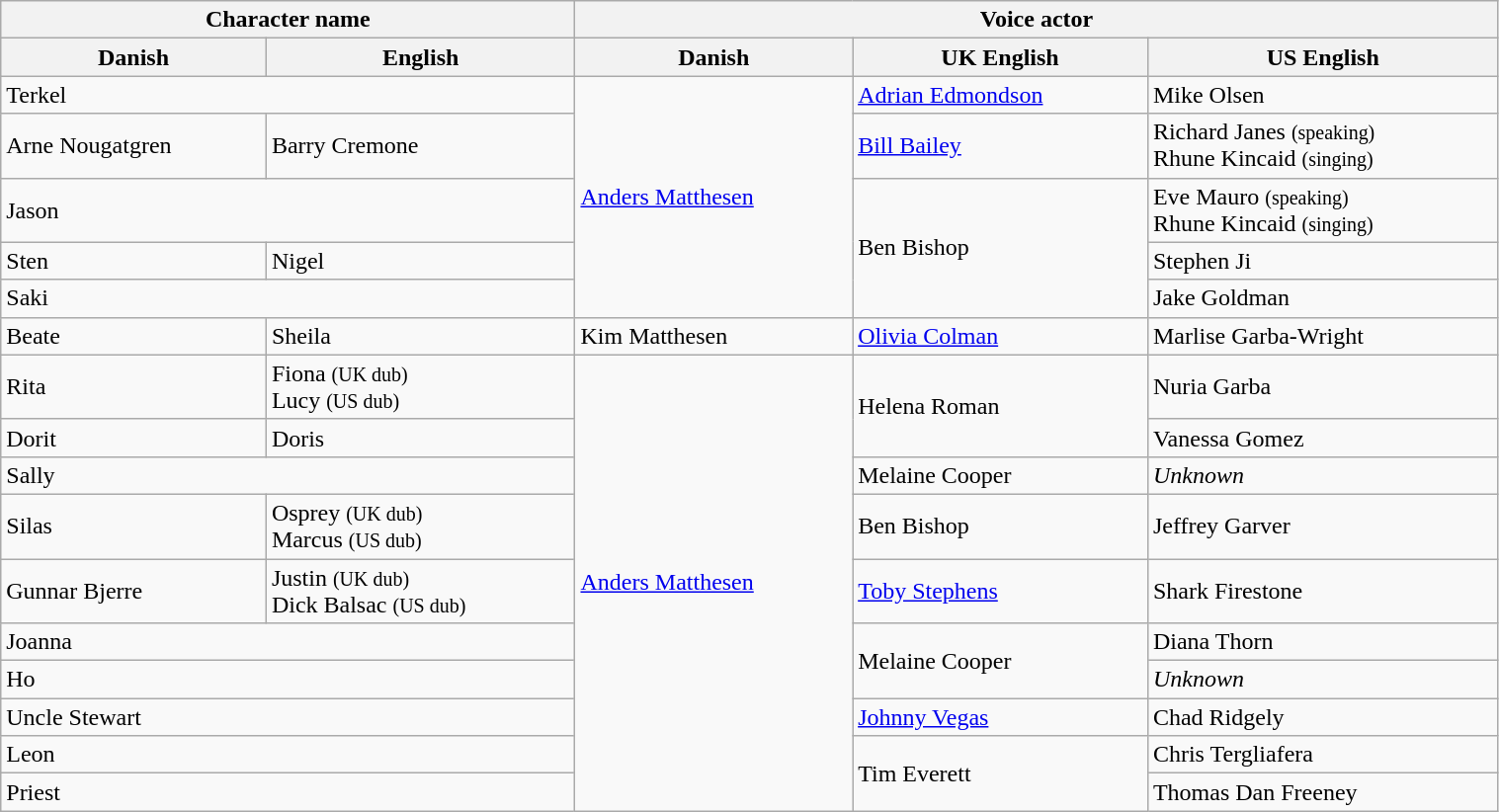<table class="wikitable plainrowheaders" style="width: 80%;">
<tr>
<th scope="col" colspan="2">Character name</th>
<th scope="col" colspan="3">Voice actor</th>
</tr>
<tr>
<th scope="col">Danish</th>
<th scope="col">English</th>
<th scope="col">Danish</th>
<th scope="col">UK English</th>
<th scope="col">US English</th>
</tr>
<tr>
<td colspan="2">Terkel</td>
<td rowspan="5"><a href='#'>Anders Matthesen</a></td>
<td><a href='#'>Adrian Edmondson</a></td>
<td>Mike Olsen</td>
</tr>
<tr>
<td>Arne Nougatgren</td>
<td>Barry Cremone</td>
<td><a href='#'>Bill Bailey</a></td>
<td>Richard Janes <small>(speaking)</small><br>Rhune Kincaid <small>(singing)</small></td>
</tr>
<tr>
<td colspan="2">Jason</td>
<td rowspan="3">Ben Bishop</td>
<td>Eve Mauro <small>(speaking)</small><br>Rhune Kincaid <small>(singing)</small></td>
</tr>
<tr>
<td>Sten</td>
<td>Nigel</td>
<td>Stephen Ji</td>
</tr>
<tr>
<td colspan="2">Saki</td>
<td>Jake Goldman</td>
</tr>
<tr>
<td>Beate</td>
<td>Sheila</td>
<td>Kim Matthesen</td>
<td><a href='#'>Olivia Colman</a></td>
<td>Marlise Garba-Wright</td>
</tr>
<tr>
<td>Rita</td>
<td>Fiona <small>(UK dub)</small> <br> Lucy <small>(US dub)</small></td>
<td rowspan="10"><a href='#'>Anders Matthesen</a></td>
<td rowspan="2">Helena Roman</td>
<td>Nuria Garba</td>
</tr>
<tr>
<td>Dorit</td>
<td>Doris</td>
<td>Vanessa Gomez</td>
</tr>
<tr>
<td colspan="2">Sally</td>
<td>Melaine Cooper</td>
<td><em>Unknown</em></td>
</tr>
<tr>
<td>Silas</td>
<td>Osprey <small>(UK dub)</small> <br> Marcus <small>(US dub)</small></td>
<td>Ben Bishop</td>
<td>Jeffrey Garver</td>
</tr>
<tr>
<td>Gunnar Bjerre</td>
<td>Justin <small>(UK dub)</small> <br> Dick Balsac <small>(US dub)</small></td>
<td><a href='#'>Toby Stephens</a></td>
<td>Shark Firestone</td>
</tr>
<tr>
<td colspan="2">Joanna</td>
<td rowspan="2">Melaine Cooper</td>
<td>Diana Thorn</td>
</tr>
<tr>
<td colspan="2">Ho</td>
<td><em>Unknown</em></td>
</tr>
<tr>
<td colspan="2">Uncle Stewart</td>
<td><a href='#'>Johnny Vegas</a></td>
<td>Chad Ridgely</td>
</tr>
<tr>
<td colspan="2">Leon</td>
<td rowspan="2">Tim Everett</td>
<td>Chris Tergliafera</td>
</tr>
<tr>
<td colspan="2">Priest</td>
<td>Thomas Dan Freeney</td>
</tr>
</table>
